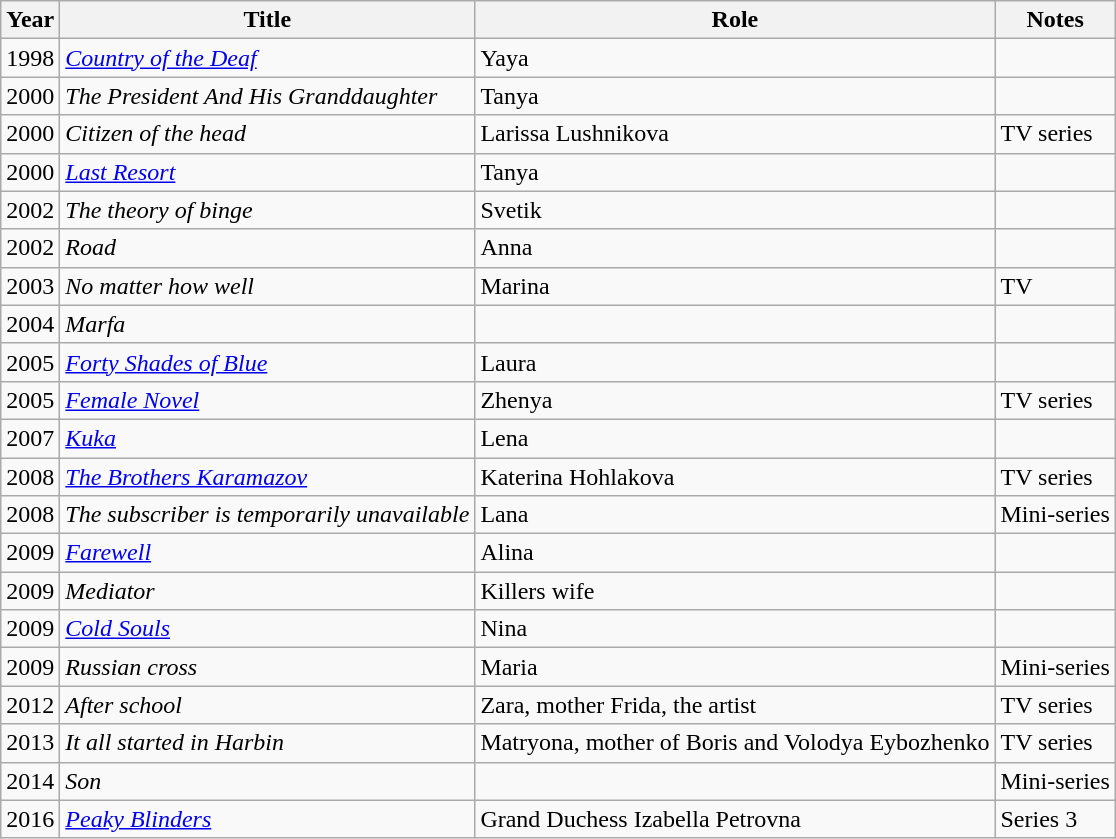<table class="wikitable sortable">
<tr>
<th>Year</th>
<th>Title</th>
<th>Role</th>
<th>Notes</th>
</tr>
<tr>
<td>1998</td>
<td><em><a href='#'>Country of the Deaf</a></em></td>
<td>Yaya</td>
<td></td>
</tr>
<tr>
<td>2000</td>
<td><em>The President And His Granddaughter</em></td>
<td>Tanya</td>
<td></td>
</tr>
<tr>
<td>2000</td>
<td><em>Citizen of the head</em></td>
<td>Larissa Lushnikova</td>
<td>TV series</td>
</tr>
<tr>
<td>2000</td>
<td><em><a href='#'>Last Resort</a></em></td>
<td>Tanya</td>
<td></td>
</tr>
<tr>
<td>2002</td>
<td><em>The theory of binge</em></td>
<td>Svetik</td>
<td></td>
</tr>
<tr>
<td>2002</td>
<td><em>Road</em></td>
<td>Anna</td>
<td></td>
</tr>
<tr>
<td>2003</td>
<td><em>No matter how well</em></td>
<td>Marina</td>
<td>TV</td>
</tr>
<tr>
<td>2004</td>
<td><em>Marfa</em></td>
<td></td>
</tr>
<tr>
<td>2005</td>
<td><em><a href='#'>Forty Shades of Blue</a></em></td>
<td>Laura</td>
<td></td>
</tr>
<tr>
<td>2005</td>
<td><em><a href='#'>Female Novel</a></em></td>
<td>Zhenya</td>
<td>TV series</td>
</tr>
<tr>
<td>2007</td>
<td><em><a href='#'>Kuka</a></em></td>
<td>Lena</td>
<td></td>
</tr>
<tr>
<td>2008</td>
<td><em><a href='#'>The Brothers Karamazov</a></em></td>
<td>Katerina Hohlakova</td>
<td>TV series</td>
</tr>
<tr>
<td>2008</td>
<td><em>The subscriber is temporarily unavailable</em></td>
<td>Lana</td>
<td>Mini-series</td>
</tr>
<tr>
<td>2009</td>
<td><em><a href='#'>Farewell</a></em></td>
<td>Alina</td>
<td></td>
</tr>
<tr>
<td>2009</td>
<td><em>Mediator</em></td>
<td>Killers wife</td>
<td></td>
</tr>
<tr>
<td>2009</td>
<td><em><a href='#'>Cold Souls</a></em></td>
<td>Nina</td>
<td></td>
</tr>
<tr>
<td>2009</td>
<td><em>Russian cross</em></td>
<td>Maria</td>
<td>Mini-series</td>
</tr>
<tr>
<td>2012</td>
<td><em>After school</em></td>
<td>Zara, mother Frida, the artist</td>
<td>TV series</td>
</tr>
<tr>
<td>2013</td>
<td><em>It all started in Harbin</em></td>
<td>Matryona, mother of Boris and Volodya Eybozhenko</td>
<td>TV series</td>
</tr>
<tr>
<td>2014</td>
<td><em>Son</em></td>
<td></td>
<td>Mini-series</td>
</tr>
<tr>
<td>2016</td>
<td><em><a href='#'>Peaky Blinders</a></em></td>
<td>Grand Duchess Izabella Petrovna</td>
<td>Series 3</td>
</tr>
</table>
